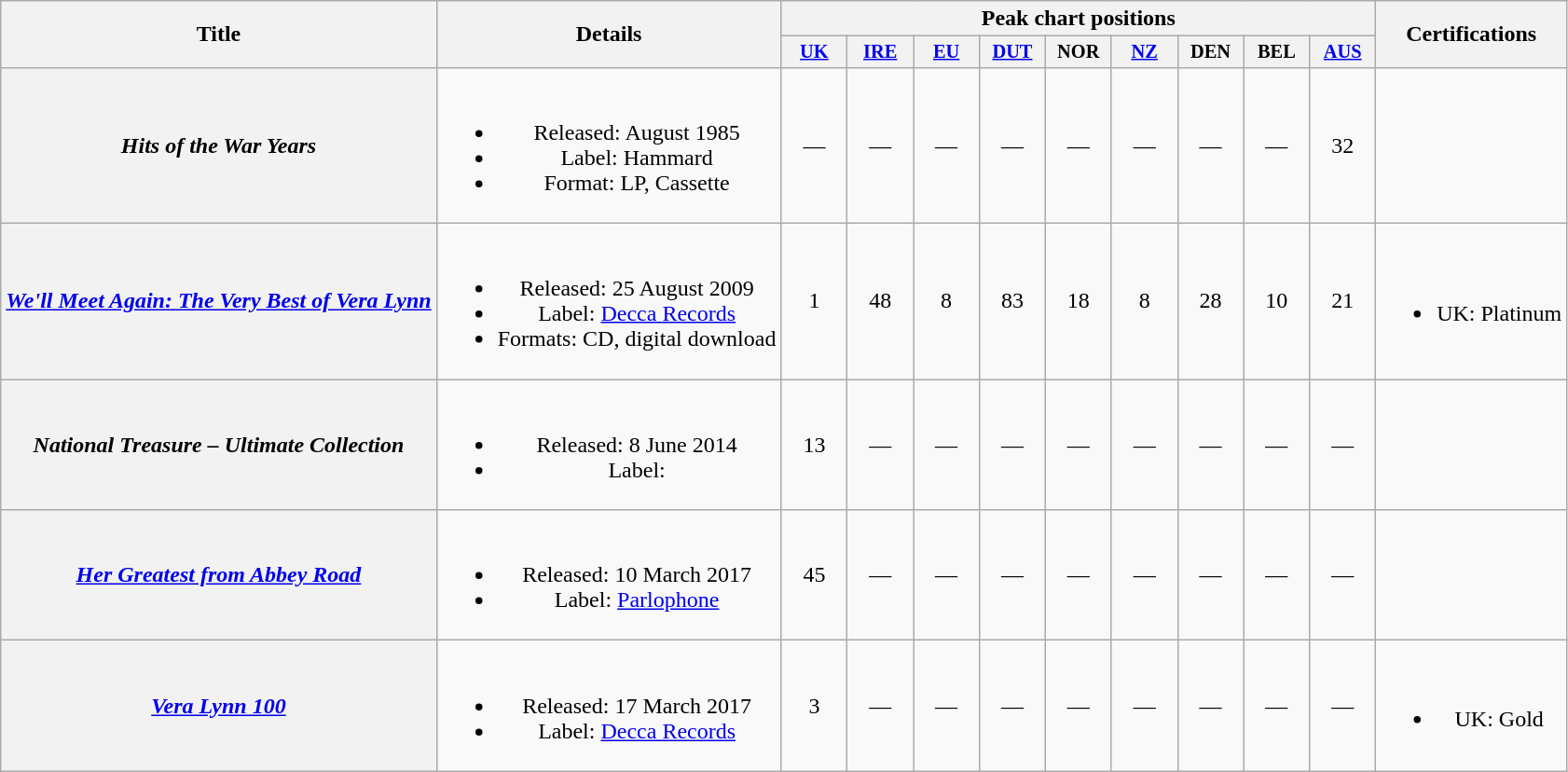<table class="wikitable plainrowheaders" style="text-align:center;">
<tr>
<th scope="col" rowspan="2">Title</th>
<th scope="col" rowspan="2">Details</th>
<th scope="col" colspan="9">Peak chart positions</th>
<th scope="col" rowspan="2">Certifications</th>
</tr>
<tr>
<th scope="col" style="width:3em; font-size:85%;"><a href='#'>UK</a></th>
<th scope="col" style="width:3em; font-size:85%;"><a href='#'>IRE</a></th>
<th scope="col" style="width:3em; font-size:85%;"><a href='#'>EU</a></th>
<th scope="col" style="width:3em; font-size:85%;"><a href='#'>DUT</a></th>
<th scope="col" style="width:3em; font-size:85%;">NOR</th>
<th scope="col" style="width:3em; font-size:85%;"><a href='#'>NZ</a></th>
<th scope="col" style="width:3em; font-size:85%;">DEN</th>
<th scope="col" style="width:3em; font-size:85%;">BEL</th>
<th scope="col" style="width:3em; font-size:85%;"><a href='#'>AUS</a></th>
</tr>
<tr>
<th scope="row"><em>Hits of the War Years</em></th>
<td><br><ul><li>Released: August 1985</li><li>Label: Hammard</li><li>Format: LP, Cassette</li></ul></td>
<td>—</td>
<td>—</td>
<td>—</td>
<td>—</td>
<td>—</td>
<td>—</td>
<td>—</td>
<td>—</td>
<td>32</td>
<td></td>
</tr>
<tr>
<th scope="row"><em><a href='#'>We'll Meet Again: The Very Best of Vera Lynn</a></em></th>
<td><br><ul><li>Released: 25 August 2009</li><li>Label: <a href='#'>Decca Records</a></li><li>Formats: CD, digital download</li></ul></td>
<td>1</td>
<td>48</td>
<td>8</td>
<td>83</td>
<td>18</td>
<td>8</td>
<td>28</td>
<td>10</td>
<td>21</td>
<td><br><ul><li>UK: Platinum</li></ul></td>
</tr>
<tr>
<th scope="row"><em>National Treasure – Ultimate Collection</em></th>
<td><br><ul><li>Released: 8 June 2014</li><li>Label:</li></ul></td>
<td>13</td>
<td>—</td>
<td>—</td>
<td>—</td>
<td>—</td>
<td>—</td>
<td>—</td>
<td>—</td>
<td>—</td>
<td></td>
</tr>
<tr>
<th scope="row"><em><a href='#'>Her Greatest from Abbey Road</a></em></th>
<td><br><ul><li>Released: 10 March 2017</li><li>Label: <a href='#'>Parlophone</a></li></ul></td>
<td>45</td>
<td>—</td>
<td>—</td>
<td>—</td>
<td>—</td>
<td>—</td>
<td>—</td>
<td>—</td>
<td>—</td>
<td></td>
</tr>
<tr>
<th scope="row"><em><a href='#'>Vera Lynn 100</a></em></th>
<td><br><ul><li>Released: 17 March 2017</li><li>Label: <a href='#'>Decca Records</a></li></ul></td>
<td>3</td>
<td>—</td>
<td>—</td>
<td>—</td>
<td>—</td>
<td>—</td>
<td>—</td>
<td>—</td>
<td>—</td>
<td><br><ul><li>UK: Gold</li></ul></td>
</tr>
</table>
